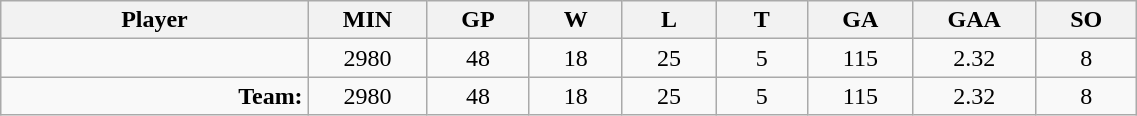<table class="wikitable sortable" width="60%">
<tr>
<th bgcolor="#DDDDFF" width="10%">Player</th>
<th width="3%" bgcolor="#DDDDFF" title="Minutes played">MIN</th>
<th width="3%" bgcolor="#DDDDFF" title="Games played in">GP</th>
<th width="3%" bgcolor="#DDDDFF" title="Wins">W</th>
<th width="3%" bgcolor="#DDDDFF"title="Losses">L</th>
<th width="3%" bgcolor="#DDDDFF" title="Ties">T</th>
<th width="3%" bgcolor="#DDDDFF" title="Goals against">GA</th>
<th width="3%" bgcolor="#DDDDFF" title="Goals against average">GAA</th>
<th width="3%" bgcolor="#DDDDFF"title="Shut-outs">SO</th>
</tr>
<tr align="center">
<td align="right"></td>
<td>2980</td>
<td>48</td>
<td>18</td>
<td>25</td>
<td>5</td>
<td>115</td>
<td>2.32</td>
<td>8</td>
</tr>
<tr align="center">
<td align="right"><strong>Team:</strong></td>
<td>2980</td>
<td>48</td>
<td>18</td>
<td>25</td>
<td>5</td>
<td>115</td>
<td>2.32</td>
<td>8</td>
</tr>
</table>
